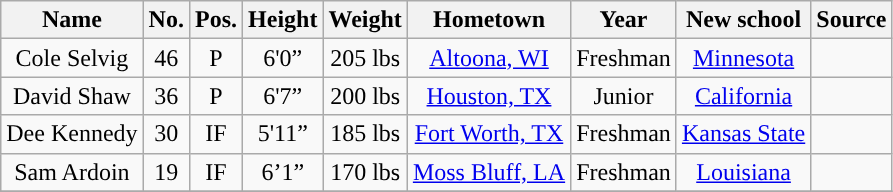<table class="wikitable sortable">
<tr>
<th style="text-align:center; ">Name</th>
<th style="text-align:center; ">No.</th>
<th style="text-align:center; ">Pos.</th>
<th style="text-align:center; ">Height</th>
<th style="text-align:center; ">Weight</th>
<th style="text-align:center; ">Hometown</th>
<th style="text-align:center; ">Year</th>
<th style="text-align:center; ">New school</th>
<th style="text-align:center; ">Source</th>
</tr>
<tr align="center">
<td>Cole Selvig</td>
<td>46</td>
<td>P</td>
<td>6'0”</td>
<td>205 lbs</td>
<td><a href='#'>Altoona, WI</a></td>
<td>Freshman</td>
<td><a href='#'>Minnesota</a></td>
<td></td>
</tr>
<tr align="center">
<td>David Shaw</td>
<td>36</td>
<td>P</td>
<td>6'7”</td>
<td>200 lbs</td>
<td><a href='#'>Houston, TX</a></td>
<td>Junior</td>
<td><a href='#'>California</a></td>
<td></td>
</tr>
<tr align="center">
<td>Dee Kennedy</td>
<td>30</td>
<td>IF</td>
<td>5'11”</td>
<td>185 lbs</td>
<td><a href='#'>Fort Worth, TX</a></td>
<td>Freshman</td>
<td><a href='#'>Kansas State</a></td>
<td></td>
</tr>
<tr align="center">
<td>Sam Ardoin</td>
<td>19</td>
<td>IF</td>
<td>6’1”</td>
<td>170 lbs</td>
<td><a href='#'>Moss Bluff, LA</a></td>
<td>Freshman</td>
<td><a href='#'>Louisiana</a></td>
<td></td>
</tr>
<tr>
</tr>
</table>
